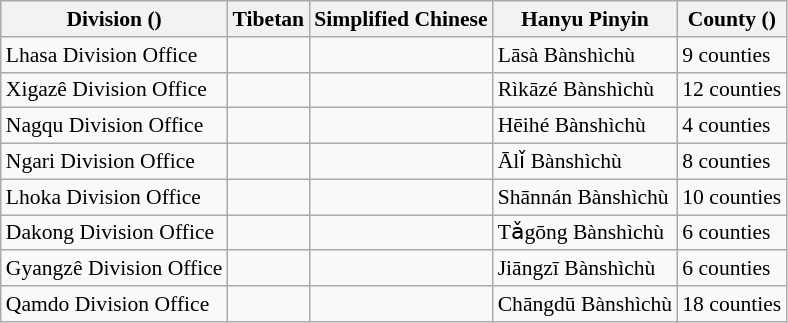<table class="wikitable"  style="font-size:90%;" align=center>
<tr>
<th>Division ()</th>
<th>Tibetan</th>
<th>Simplified Chinese</th>
<th>Hanyu Pinyin</th>
<th>County ()</th>
</tr>
<tr>
<td>Lhasa Division Office</td>
<td></td>
<td></td>
<td>Lāsà Bànshìchù</td>
<td>9 counties</td>
</tr>
<tr>
<td>Xigazê Division Office</td>
<td></td>
<td></td>
<td>Rìkāzé Bànshìchù</td>
<td>12 counties</td>
</tr>
<tr>
<td>Nagqu Division Office</td>
<td></td>
<td></td>
<td>Hēihé Bànshìchù</td>
<td>4 counties</td>
</tr>
<tr>
<td>Ngari Division Office</td>
<td></td>
<td></td>
<td>Ālǐ Bànshìchù</td>
<td>8 counties</td>
</tr>
<tr>
<td>Lhoka Division Office</td>
<td></td>
<td></td>
<td>Shānnán Bànshìchù</td>
<td>10 counties</td>
</tr>
<tr>
<td>Dakong Division Office</td>
<td></td>
<td></td>
<td>Tǎgōng Bànshìchù</td>
<td>6 counties</td>
</tr>
<tr>
<td>Gyangzê Division Office</td>
<td></td>
<td></td>
<td>Jiāngzī Bànshìchù</td>
<td>6 counties</td>
</tr>
<tr>
<td>Qamdo Division Office</td>
<td></td>
<td></td>
<td>Chāngdū Bànshìchù</td>
<td>18 counties</td>
</tr>
</table>
